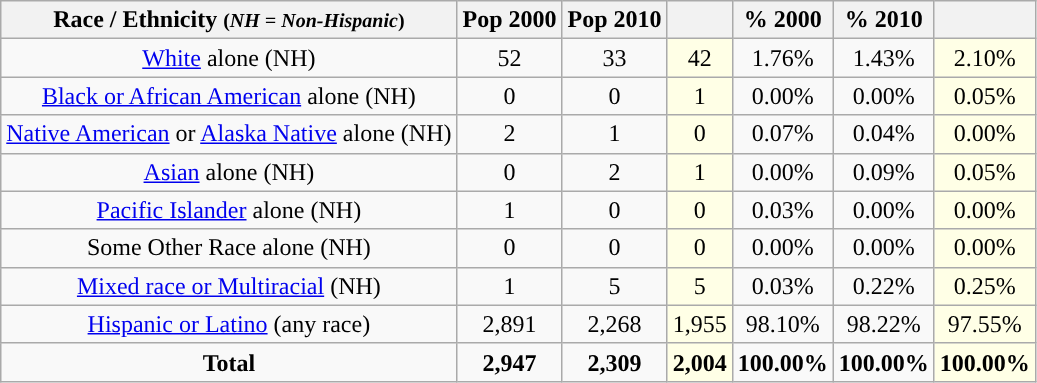<table class="wikitable" style="text-align:center;">
<tr>
<th>Race / Ethnicity <small>(<em>NH = Non-Hispanic</em>)</small></th>
<th>Pop 2000</th>
<th>Pop 2010</th>
<th></th>
<th>% 2000</th>
<th>% 2010</th>
<th></th>
</tr>
<tr>
<td><a href='#'>White</a> alone (NH)</td>
<td>52</td>
<td>33</td>
<td style='background: #ffffe6;'>42</td>
<td>1.76%</td>
<td>1.43%</td>
<td style='background: #ffffe6;'>2.10%</td>
</tr>
<tr>
<td><a href='#'>Black or African American</a> alone (NH)</td>
<td>0</td>
<td>0</td>
<td style='background: #ffffe6;'>1</td>
<td>0.00%</td>
<td>0.00%</td>
<td style='background: #ffffe6;'>0.05%</td>
</tr>
<tr>
<td><a href='#'>Native American</a> or <a href='#'>Alaska Native</a> alone (NH)</td>
<td>2</td>
<td>1</td>
<td style='background: #ffffe6;'>0</td>
<td>0.07%</td>
<td>0.04%</td>
<td style='background: #ffffe6;'>0.00%</td>
</tr>
<tr>
<td><a href='#'>Asian</a> alone (NH)</td>
<td>0</td>
<td>2</td>
<td style='background: #ffffe6;'>1</td>
<td>0.00%</td>
<td>0.09%</td>
<td style='background: #ffffe6;'>0.05%</td>
</tr>
<tr>
<td><a href='#'>Pacific Islander</a> alone (NH)</td>
<td>1</td>
<td>0</td>
<td style='background: #ffffe6;'>0</td>
<td>0.03%</td>
<td>0.00%</td>
<td style='background: #ffffe6;'>0.00%</td>
</tr>
<tr>
<td>Some Other Race alone (NH)</td>
<td>0</td>
<td>0</td>
<td style='background: #ffffe6;'>0</td>
<td>0.00%</td>
<td>0.00%</td>
<td style='background: #ffffe6;'>0.00%</td>
</tr>
<tr>
<td><a href='#'>Mixed race or Multiracial</a> (NH)</td>
<td>1</td>
<td>5</td>
<td style='background: #ffffe6;'>5</td>
<td>0.03%</td>
<td>0.22%</td>
<td style='background: #ffffe6;'>0.25%</td>
</tr>
<tr>
<td><a href='#'>Hispanic or Latino</a> (any race)</td>
<td>2,891</td>
<td>2,268</td>
<td style='background: #ffffe6;'>1,955</td>
<td>98.10%</td>
<td>98.22%</td>
<td style='background: #ffffe6;'>97.55%</td>
</tr>
<tr>
<td><strong>Total</strong></td>
<td><strong>2,947</strong></td>
<td><strong>2,309</strong></td>
<td style='background: #ffffe6;'><strong>2,004</strong></td>
<td><strong>100.00%</strong></td>
<td><strong>100.00%</strong></td>
<td style='background: #ffffe6;'><strong>100.00%</strong></td>
</tr>
</table>
